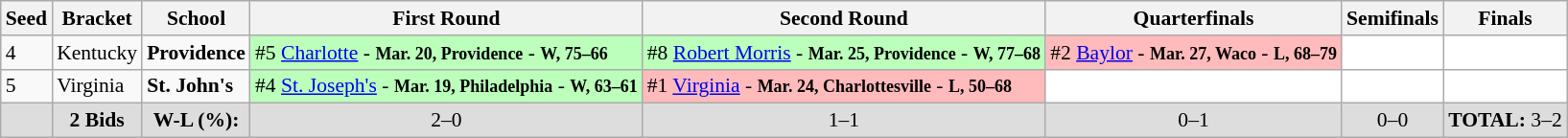<table class="sortable wikitable" style="white-space:nowrap; font-size:90%;">
<tr>
<th>Seed</th>
<th>Bracket</th>
<th>School</th>
<th>First Round</th>
<th>Second Round</th>
<th>Quarterfinals</th>
<th>Semifinals</th>
<th>Finals</th>
</tr>
<tr>
<td>4</td>
<td>Kentucky</td>
<td><strong>Providence</strong></td>
<td style="background:#bfb;">#5 <a href='#'>Charlotte</a> - <strong><small>Mar. 20, Providence</small></strong> - <strong><small>W, 75–66</small></strong></td>
<td style="background:#bfb;">#8 <a href='#'>Robert Morris</a> - <strong><small>Mar. 25, Providence</small></strong> - <strong><small>W, 77–68</small></strong></td>
<td style="background:#fbb;">#2 <a href='#'>Baylor</a> - <strong><small>Mar. 27, Waco</small></strong> - <strong><small>L, 68–79</small></strong></td>
<td style="background:#fff;"></td>
<td style="background:#fff;"></td>
</tr>
<tr>
<td>5</td>
<td>Virginia</td>
<td><strong>St. John's</strong></td>
<td style="background:#bfb;">#4 <a href='#'>St. Joseph's</a> - <strong><small>Mar. 19, Philadelphia</small></strong> - <strong><small>W, 63–61</small></strong></td>
<td style="background:#fbb;">#1 <a href='#'>Virginia</a> - <strong><small>Mar. 24, Charlottesville</small></strong> - <strong><small>L, 50–68</small></strong></td>
<td style="background:#fff;"></td>
<td style="background:#fff;"></td>
<td style="background:#fff;"></td>
</tr>
<tr class="sortbottom"  style="text-align:center; background:#ddd;">
<td></td>
<td><strong>2 Bids</strong></td>
<td><strong>W-L (%):</strong></td>
<td>2–0 </td>
<td>1–1 </td>
<td>0–1 </td>
<td>0–0 </td>
<td><strong>TOTAL:</strong> 3–2 </td>
</tr>
</table>
